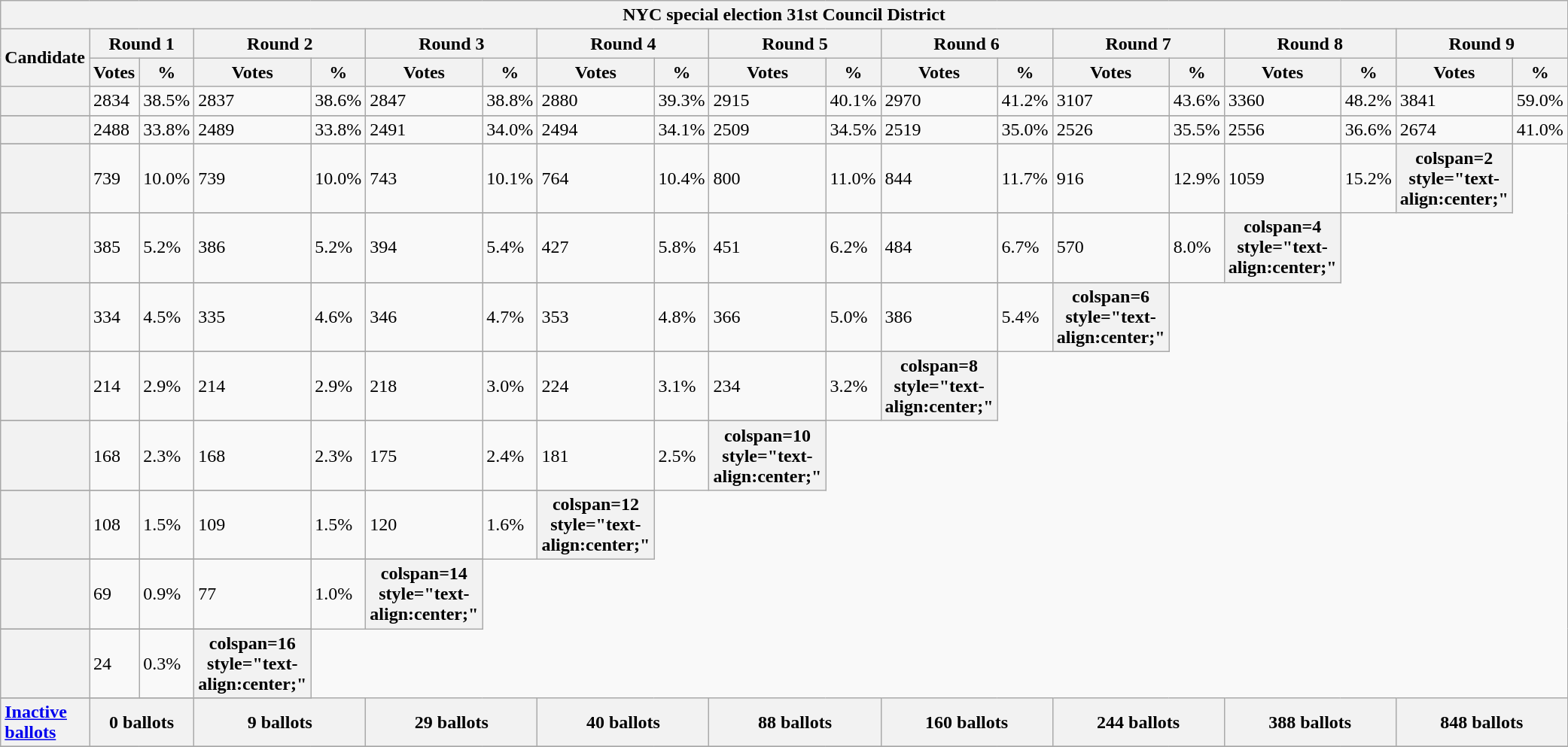<table class="wikitable sortable">
<tr>
<th colspan=" 19 ">NYC special election 31st Council District</th>
</tr>
<tr style="background:#eee; text-align:center;">
<th rowspan=2 style="text-align:center;">Candidate</th>
<th colspan=2 style="text-align:center;">Round 1</th>
<th colspan=2 style="text-align:center;">Round 2</th>
<th colspan=2 style="text-align:center;">Round 3</th>
<th colspan=2 style="text-align:center;">Round 4</th>
<th colspan=2 style="text-align:center;">Round 5</th>
<th colspan=2 style="text-align:center;">Round 6</th>
<th colspan=2 style="text-align:center;">Round 7</th>
<th colspan=2 style="text-align:center;">Round 8</th>
<th colspan=2 style="text-align:center;">Round 9</th>
</tr>
<tr>
<th>Votes</th>
<th>%</th>
<th>Votes</th>
<th>%</th>
<th>Votes</th>
<th>%</th>
<th>Votes</th>
<th>%</th>
<th>Votes</th>
<th>%</th>
<th>Votes</th>
<th>%</th>
<th>Votes</th>
<th>%</th>
<th>Votes</th>
<th>%</th>
<th>Votes</th>
<th>%</th>
</tr>
<tr>
<th scope="row" style="text-align:left;"></th>
<td>2834</td>
<td>38.5%</td>
<td>2837</td>
<td>38.6%</td>
<td>2847</td>
<td>38.8%</td>
<td>2880</td>
<td>39.3%</td>
<td>2915</td>
<td>40.1%</td>
<td>2970</td>
<td>41.2%</td>
<td>3107</td>
<td>43.6%</td>
<td>3360</td>
<td>48.2%</td>
<td> 3841</td>
<td> 59.0%</td>
</tr>
<tr>
</tr>
<tr>
<th scope="row" style="text-align:left;"></th>
<td>2488</td>
<td>33.8%</td>
<td>2489</td>
<td>33.8%</td>
<td>2491</td>
<td>34.0%</td>
<td>2494</td>
<td>34.1%</td>
<td>2509</td>
<td>34.5%</td>
<td>2519</td>
<td>35.0%</td>
<td>2526</td>
<td>35.5%</td>
<td>2556</td>
<td>36.6%</td>
<td>2674</td>
<td>41.0%</td>
</tr>
<tr>
</tr>
<tr>
<th scope="row" style="text-align:left;"></th>
<td>739</td>
<td>10.0%</td>
<td>739</td>
<td>10.0%</td>
<td>743</td>
<td>10.1%</td>
<td>764</td>
<td>10.4%</td>
<td>800</td>
<td>11.0%</td>
<td>844</td>
<td>11.7%</td>
<td>916</td>
<td>12.9%</td>
<td>1059</td>
<td>15.2%</td>
<th>colspan=2 style="text-align:center;" </th>
</tr>
<tr>
</tr>
<tr>
<th scope="row" style="text-align:left;"></th>
<td>385</td>
<td>5.2%</td>
<td>386</td>
<td>5.2%</td>
<td>394</td>
<td>5.4%</td>
<td>427</td>
<td>5.8%</td>
<td>451</td>
<td>6.2%</td>
<td>484</td>
<td>6.7%</td>
<td>570</td>
<td>8.0%</td>
<th>colspan=4 style="text-align:center;" </th>
</tr>
<tr>
</tr>
<tr>
<th scope="row" style="text-align:left;"></th>
<td>334</td>
<td>4.5%</td>
<td>335</td>
<td>4.6%</td>
<td>346</td>
<td>4.7%</td>
<td>353</td>
<td>4.8%</td>
<td>366</td>
<td>5.0%</td>
<td>386</td>
<td>5.4%</td>
<th>colspan=6 style="text-align:center;" </th>
</tr>
<tr>
</tr>
<tr>
<th scope="row" style="text-align:left;"></th>
<td>214</td>
<td>2.9%</td>
<td>214</td>
<td>2.9%</td>
<td>218</td>
<td>3.0%</td>
<td>224</td>
<td>3.1%</td>
<td>234</td>
<td>3.2%</td>
<th>colspan=8 style="text-align:center;" </th>
</tr>
<tr>
</tr>
<tr>
<th scope="row" style="text-align:left;"></th>
<td>168</td>
<td>2.3%</td>
<td>168</td>
<td>2.3%</td>
<td>175</td>
<td>2.4%</td>
<td>181</td>
<td>2.5%</td>
<th>colspan=10 style="text-align:center;" </th>
</tr>
<tr>
</tr>
<tr>
<th scope="row" style="text-align:left;"></th>
<td>108</td>
<td>1.5%</td>
<td>109</td>
<td>1.5%</td>
<td>120</td>
<td>1.6%</td>
<th>colspan=12 style="text-align:center;" </th>
</tr>
<tr>
</tr>
<tr>
<th scope="row" style="text-align:left;"></th>
<td>69</td>
<td>0.9%</td>
<td>77</td>
<td>1.0%</td>
<th>colspan=14 style="text-align:center;" </th>
</tr>
<tr>
</tr>
<tr>
<th scope="row" style="text-align:left;"></th>
<td>24</td>
<td>0.3%</td>
<th>colspan=16 style="text-align:center;" </th>
</tr>
<tr>
</tr>
<tr>
<th scope="row" style="text-align:left;"><a href='#'>Inactive ballots</a></th>
<th colspan="2">0 ballots</th>
<th colspan="2">9 ballots</th>
<th colspan="2">29 ballots</th>
<th colspan="2">40 ballots</th>
<th colspan="2">88 ballots</th>
<th colspan="2">160 ballots</th>
<th colspan="2">244 ballots</th>
<th colspan="2">388 ballots</th>
<th colspan="2">848 ballots</th>
</tr>
<tr>
</tr>
</table>
